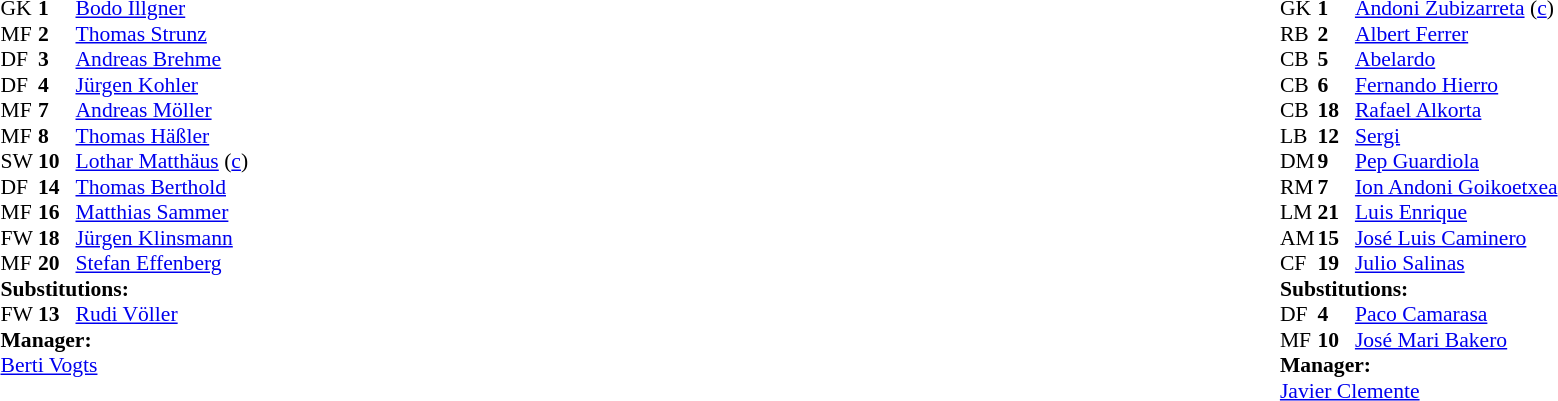<table width="100%">
<tr>
<td valign=top width=50%><br><table style="font-size: 90%" cellspacing="0" cellpadding="0">
<tr>
<th width=25></th>
<th width=25></th>
</tr>
<tr>
<td>GK</td>
<td><strong>1</strong></td>
<td><a href='#'>Bodo Illgner</a></td>
</tr>
<tr>
<td>MF</td>
<td><strong>2</strong></td>
<td><a href='#'>Thomas Strunz</a></td>
</tr>
<tr>
<td>DF</td>
<td><strong>3</strong></td>
<td><a href='#'>Andreas Brehme</a></td>
</tr>
<tr>
<td>DF</td>
<td><strong>4</strong></td>
<td><a href='#'>Jürgen Kohler</a></td>
</tr>
<tr>
<td>MF</td>
<td><strong>7</strong></td>
<td><a href='#'>Andreas Möller</a></td>
<td></td>
<td></td>
</tr>
<tr>
<td>MF</td>
<td><strong>8</strong></td>
<td><a href='#'>Thomas Häßler</a></td>
</tr>
<tr>
<td>SW</td>
<td><strong>10</strong></td>
<td><a href='#'>Lothar Matthäus</a>  (<a href='#'>c</a>)</td>
</tr>
<tr>
<td>DF</td>
<td><strong>14</strong></td>
<td><a href='#'>Thomas Berthold</a></td>
</tr>
<tr>
<td>MF</td>
<td><strong>16</strong></td>
<td><a href='#'>Matthias Sammer</a></td>
</tr>
<tr>
<td>FW</td>
<td><strong>18</strong></td>
<td><a href='#'>Jürgen Klinsmann</a></td>
</tr>
<tr>
<td>MF</td>
<td><strong>20</strong></td>
<td><a href='#'>Stefan Effenberg</a></td>
<td></td>
</tr>
<tr>
<td colspan=3><strong>Substitutions:</strong></td>
</tr>
<tr>
<td>FW</td>
<td><strong>13</strong></td>
<td><a href='#'>Rudi Völler</a></td>
<td></td>
<td></td>
</tr>
<tr>
<td colspan=3><strong>Manager:</strong></td>
</tr>
<tr>
<td colspan=4><a href='#'>Berti Vogts</a></td>
</tr>
</table>
</td>
<td></td>
<td valign=top width=50%><br><table style="font-size: 90%" cellspacing="0" cellpadding="0" align=center>
<tr>
<th width=25></th>
<th width=25></th>
</tr>
<tr>
<td>GK</td>
<td><strong>1</strong></td>
<td><a href='#'>Andoni Zubizarreta</a> (<a href='#'>c</a>)</td>
</tr>
<tr>
<td>RB</td>
<td><strong>2</strong></td>
<td><a href='#'>Albert Ferrer</a></td>
</tr>
<tr>
<td>CB</td>
<td><strong>5</strong></td>
<td><a href='#'>Abelardo</a></td>
<td></td>
</tr>
<tr>
<td>CB</td>
<td><strong>6</strong></td>
<td><a href='#'>Fernando Hierro</a></td>
<td></td>
</tr>
<tr>
<td>CB</td>
<td><strong>18</strong></td>
<td><a href='#'>Rafael Alkorta</a></td>
</tr>
<tr>
<td>LB</td>
<td><strong>12</strong></td>
<td><a href='#'>Sergi</a></td>
</tr>
<tr>
<td>DM</td>
<td><strong>9</strong></td>
<td><a href='#'>Pep Guardiola</a></td>
<td></td>
<td></td>
</tr>
<tr>
<td>RM</td>
<td><strong>7</strong></td>
<td><a href='#'>Ion Andoni Goikoetxea</a></td>
<td></td>
<td></td>
</tr>
<tr>
<td>LM</td>
<td><strong>21</strong></td>
<td><a href='#'>Luis Enrique</a></td>
</tr>
<tr>
<td>AM</td>
<td><strong>15</strong></td>
<td><a href='#'>José Luis Caminero</a></td>
</tr>
<tr>
<td>CF</td>
<td><strong>19</strong></td>
<td><a href='#'>Julio Salinas</a></td>
<td></td>
</tr>
<tr>
<td colspan=3><strong>Substitutions:</strong></td>
</tr>
<tr>
<td>DF</td>
<td><strong>4</strong></td>
<td><a href='#'>Paco Camarasa</a></td>
<td></td>
<td></td>
</tr>
<tr>
<td>MF</td>
<td><strong>10</strong></td>
<td><a href='#'>José Mari Bakero</a></td>
<td></td>
<td></td>
</tr>
<tr>
<td colspan=3><strong>Manager:</strong></td>
</tr>
<tr>
<td colspan=4><a href='#'>Javier Clemente</a></td>
</tr>
</table>
</td>
</tr>
</table>
